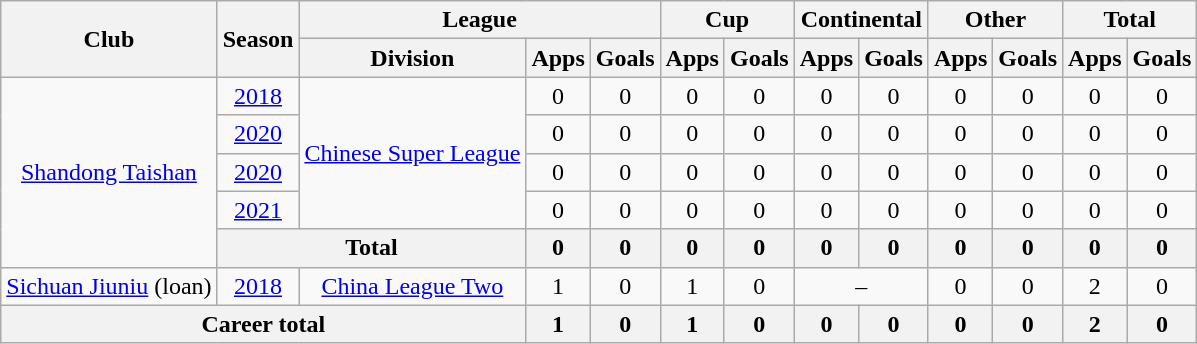<table class="wikitable" style="text-align: center">
<tr>
<th rowspan="2">Club</th>
<th rowspan="2">Season</th>
<th colspan="3">League</th>
<th colspan="2">Cup</th>
<th colspan="2">Continental</th>
<th colspan="2">Other</th>
<th colspan="2">Total</th>
</tr>
<tr>
<th>Division</th>
<th>Apps</th>
<th>Goals</th>
<th>Apps</th>
<th>Goals</th>
<th>Apps</th>
<th>Goals</th>
<th>Apps</th>
<th>Goals</th>
<th>Apps</th>
<th>Goals</th>
</tr>
<tr>
<td rowspan="5"><a href='#'>Shandong Taishan</a></td>
<td><a href='#'>2018</a></td>
<td rowspan="4"><a href='#'>Chinese Super League</a></td>
<td>0</td>
<td>0</td>
<td>0</td>
<td>0</td>
<td>0</td>
<td>0</td>
<td>0</td>
<td>0</td>
<td>0</td>
<td>0</td>
</tr>
<tr>
<td><a href='#'>2020</a></td>
<td>0</td>
<td>0</td>
<td>0</td>
<td>0</td>
<td>0</td>
<td>0</td>
<td>0</td>
<td>0</td>
<td>0</td>
<td>0</td>
</tr>
<tr>
<td><a href='#'>2020</a></td>
<td>0</td>
<td>0</td>
<td>0</td>
<td>0</td>
<td>0</td>
<td>0</td>
<td>0</td>
<td>0</td>
<td>0</td>
<td>0</td>
</tr>
<tr>
<td><a href='#'>2021</a></td>
<td>0</td>
<td>0</td>
<td>0</td>
<td>0</td>
<td>0</td>
<td>0</td>
<td>0</td>
<td>0</td>
<td>0</td>
<td>0</td>
</tr>
<tr>
<th colspan=2>Total</th>
<th>0</th>
<th>0</th>
<th>0</th>
<th>0</th>
<th>0</th>
<th>0</th>
<th>0</th>
<th>0</th>
<th>0</th>
<th>0</th>
</tr>
<tr>
<td><a href='#'>Sichuan Jiuniu</a> (loan)</td>
<td><a href='#'>2018</a></td>
<td><a href='#'>China League Two</a></td>
<td>1</td>
<td>0</td>
<td>1</td>
<td>0</td>
<td colspan="2">–</td>
<td>0</td>
<td>0</td>
<td>2</td>
<td>0</td>
</tr>
<tr>
<th colspan=3>Career total</th>
<th>1</th>
<th>0</th>
<th>1</th>
<th>0</th>
<th>0</th>
<th>0</th>
<th>0</th>
<th>0</th>
<th>2</th>
<th>0</th>
</tr>
</table>
